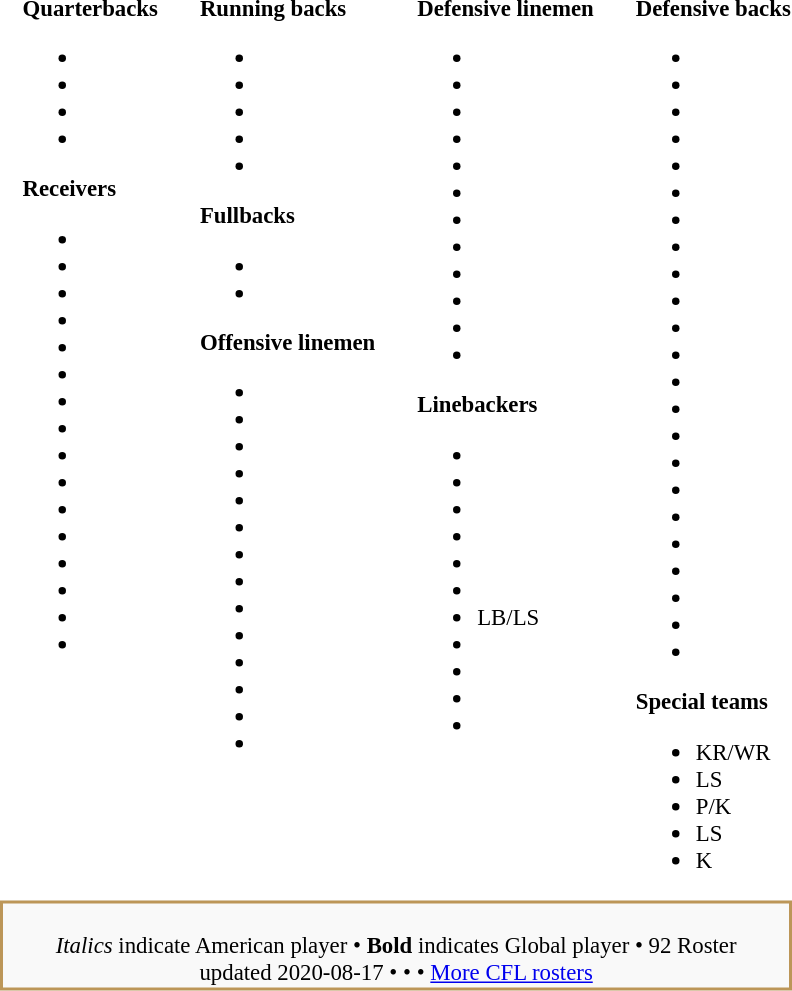<table class="toccolours" style="text-align: left;">
<tr>
<td style="width: 10px;"></td>
<td style="font-size: 95%;vertical-align:top;"><strong>Quarterbacks</strong><br><ul><li></li><li></li><li></li><li></li></ul><strong>Receivers</strong><ul><li></li><li></li><li></li><li></li><li></li><li></li><li></li><li></li><li></li><li></li><li></li><li></li><li></li><li></li><li></li><li></li></ul></td>
<td style="width: 20px;"></td>
<td style="font-size: 95%;vertical-align:top;"><strong>Running backs</strong><br><ul><li></li><li></li><li></li><li></li><li></li></ul><strong>Fullbacks</strong><ul><li></li><li></li></ul><strong>Offensive linemen</strong><ul><li></li><li></li><li></li><li></li><li></li><li></li><li></li><li></li><li></li><li></li><li></li><li></li><li></li><li></li></ul></td>
<td style="width: 20px;"></td>
<td style="font-size: 95%;vertical-align:top;"><strong>Defensive linemen</strong><br><ul><li></li><li></li><li></li><li></li><li></li><li></li><li></li><li></li><li></li><li></li><li></li><li></li></ul><strong>Linebackers</strong><ul><li></li><li></li><li></li><li></li><li></li><li></li><li> LB/LS</li><li></li><li></li><li></li><li></li></ul></td>
<td style="width: 20px;"></td>
<td style="font-size: 95%;vertical-align:top;"><strong>Defensive backs</strong><br><ul><li></li><li></li><li></li><li></li><li></li><li></li><li></li><li></li><li></li><li></li><li></li><li></li><li></li><li></li><li></li><li></li><li></li><li></li><li></li><li></li><li></li><li></li><li></li></ul><strong>Special teams</strong><ul><li> KR/WR</li><li> LS</li><li> P/K</li><li> LS</li><li> K</li></ul></td>
</tr>
<tr>
<td style="text-align:center;font-size: 95%;background:#F9F9F9;border:2px solid #BC9658;" colspan="10"><br><em>Italics</em> indicate American player • <strong>Bold</strong> indicates Global player • 92 Roster<br><span></span> updated 2020-08-17 • <span> </span> • <span></span> • <a href='#'>More CFL rosters</a></td>
</tr>
<tr>
</tr>
</table>
